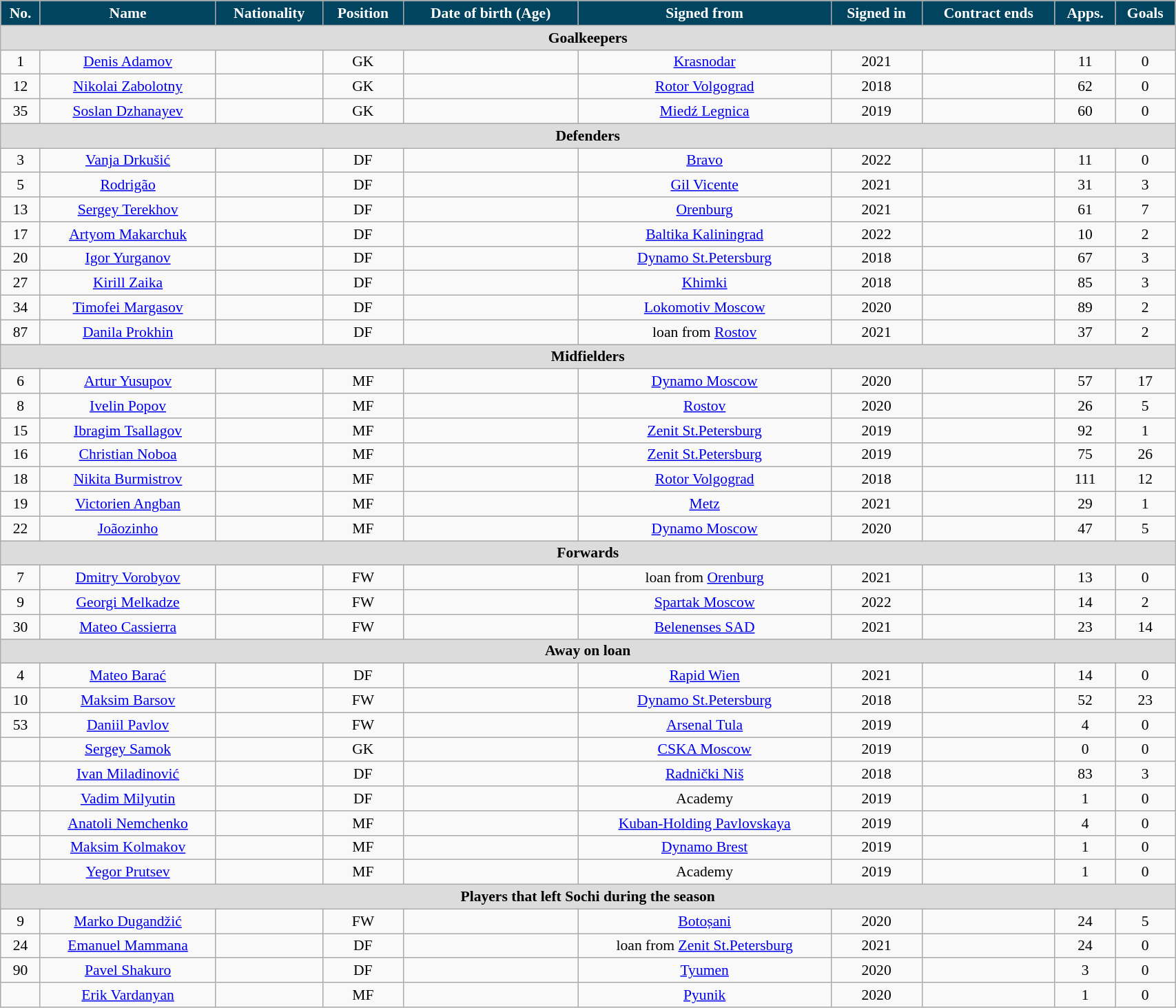<table class="wikitable"  style="text-align:center; font-size:90%; width:90%;">
<tr>
<th style="background:#004460; color:white; text-align:center;">No.</th>
<th style="background:#004460; color:white; text-align:center;">Name</th>
<th style="background:#004460; color:white; text-align:center;">Nationality</th>
<th style="background:#004460; color:white; text-align:center;">Position</th>
<th style="background:#004460; color:white; text-align:center;">Date of birth (Age)</th>
<th style="background:#004460; color:white; text-align:center;">Signed from</th>
<th style="background:#004460; color:white; text-align:center;">Signed in</th>
<th style="background:#004460; color:white; text-align:center;">Contract ends</th>
<th style="background:#004460; color:white; text-align:center;">Apps.</th>
<th style="background:#004460; color:white; text-align:center;">Goals</th>
</tr>
<tr>
<th colspan="11"  style="background:#dcdcdc; text-align:center;">Goalkeepers</th>
</tr>
<tr>
<td>1</td>
<td><a href='#'>Denis Adamov</a></td>
<td></td>
<td>GK</td>
<td></td>
<td><a href='#'>Krasnodar</a></td>
<td>2021</td>
<td></td>
<td>11</td>
<td>0</td>
</tr>
<tr>
<td>12</td>
<td><a href='#'>Nikolai Zabolotny</a></td>
<td></td>
<td>GK</td>
<td></td>
<td><a href='#'>Rotor Volgograd</a></td>
<td>2018</td>
<td></td>
<td>62</td>
<td>0</td>
</tr>
<tr>
<td>35</td>
<td><a href='#'>Soslan Dzhanayev</a></td>
<td></td>
<td>GK</td>
<td></td>
<td><a href='#'>Miedź Legnica</a></td>
<td>2019</td>
<td></td>
<td>60</td>
<td>0</td>
</tr>
<tr>
<th colspan="11"  style="background:#dcdcdc; text-align:center;">Defenders</th>
</tr>
<tr>
<td>3</td>
<td><a href='#'>Vanja Drkušić</a></td>
<td></td>
<td>DF</td>
<td></td>
<td><a href='#'>Bravo</a></td>
<td>2022</td>
<td></td>
<td>11</td>
<td>0</td>
</tr>
<tr>
<td>5</td>
<td><a href='#'>Rodrigão</a></td>
<td></td>
<td>DF</td>
<td></td>
<td><a href='#'>Gil Vicente</a></td>
<td>2021</td>
<td></td>
<td>31</td>
<td>3</td>
</tr>
<tr>
<td>13</td>
<td><a href='#'>Sergey Terekhov</a></td>
<td></td>
<td>DF</td>
<td></td>
<td><a href='#'>Orenburg</a></td>
<td>2021</td>
<td></td>
<td>61</td>
<td>7</td>
</tr>
<tr>
<td>17</td>
<td><a href='#'>Artyom Makarchuk</a></td>
<td></td>
<td>DF</td>
<td></td>
<td><a href='#'>Baltika Kaliningrad</a></td>
<td>2022</td>
<td></td>
<td>10</td>
<td>2</td>
</tr>
<tr>
<td>20</td>
<td><a href='#'>Igor Yurganov</a></td>
<td></td>
<td>DF</td>
<td></td>
<td><a href='#'>Dynamo St.Petersburg</a></td>
<td>2018</td>
<td></td>
<td>67</td>
<td>3</td>
</tr>
<tr>
<td>27</td>
<td><a href='#'>Kirill Zaika</a></td>
<td></td>
<td>DF</td>
<td></td>
<td><a href='#'>Khimki</a></td>
<td>2018</td>
<td></td>
<td>85</td>
<td>3</td>
</tr>
<tr>
<td>34</td>
<td><a href='#'>Timofei Margasov</a></td>
<td></td>
<td>DF</td>
<td></td>
<td><a href='#'>Lokomotiv Moscow</a></td>
<td>2020</td>
<td></td>
<td>89</td>
<td>2</td>
</tr>
<tr>
<td>87</td>
<td><a href='#'>Danila Prokhin</a></td>
<td></td>
<td>DF</td>
<td></td>
<td>loan from <a href='#'>Rostov</a></td>
<td>2021</td>
<td></td>
<td>37</td>
<td>2</td>
</tr>
<tr>
<th colspan="11"  style="background:#dcdcdc; text-align:center;">Midfielders</th>
</tr>
<tr>
<td>6</td>
<td><a href='#'>Artur Yusupov</a></td>
<td></td>
<td>MF</td>
<td></td>
<td><a href='#'>Dynamo Moscow</a></td>
<td>2020</td>
<td></td>
<td>57</td>
<td>17</td>
</tr>
<tr>
<td>8</td>
<td><a href='#'>Ivelin Popov</a></td>
<td></td>
<td>MF</td>
<td></td>
<td><a href='#'>Rostov</a></td>
<td>2020</td>
<td></td>
<td>26</td>
<td>5</td>
</tr>
<tr>
<td>15</td>
<td><a href='#'>Ibragim Tsallagov</a></td>
<td></td>
<td>MF</td>
<td></td>
<td><a href='#'>Zenit St.Petersburg</a></td>
<td>2019</td>
<td></td>
<td>92</td>
<td>1</td>
</tr>
<tr>
<td>16</td>
<td><a href='#'>Christian Noboa</a></td>
<td></td>
<td>MF</td>
<td></td>
<td><a href='#'>Zenit St.Petersburg</a></td>
<td>2019</td>
<td></td>
<td>75</td>
<td>26</td>
</tr>
<tr>
<td>18</td>
<td><a href='#'>Nikita Burmistrov</a></td>
<td></td>
<td>MF</td>
<td></td>
<td><a href='#'>Rotor Volgograd</a></td>
<td>2018</td>
<td></td>
<td>111</td>
<td>12</td>
</tr>
<tr>
<td>19</td>
<td><a href='#'>Victorien Angban</a></td>
<td></td>
<td>MF</td>
<td></td>
<td><a href='#'>Metz</a></td>
<td>2021</td>
<td></td>
<td>29</td>
<td>1</td>
</tr>
<tr>
<td>22</td>
<td><a href='#'>Joãozinho</a></td>
<td></td>
<td>MF</td>
<td></td>
<td><a href='#'>Dynamo Moscow</a></td>
<td>2020</td>
<td></td>
<td>47</td>
<td>5</td>
</tr>
<tr>
<th colspan="11"  style="background:#dcdcdc; text-align:center;">Forwards</th>
</tr>
<tr>
<td>7</td>
<td><a href='#'>Dmitry Vorobyov</a></td>
<td></td>
<td>FW</td>
<td></td>
<td>loan from <a href='#'>Orenburg</a></td>
<td>2021</td>
<td></td>
<td>13</td>
<td>0</td>
</tr>
<tr>
<td>9</td>
<td><a href='#'>Georgi Melkadze</a></td>
<td></td>
<td>FW</td>
<td></td>
<td><a href='#'>Spartak Moscow</a></td>
<td>2022</td>
<td></td>
<td>14</td>
<td>2</td>
</tr>
<tr>
<td>30</td>
<td><a href='#'>Mateo Cassierra</a></td>
<td></td>
<td>FW</td>
<td></td>
<td><a href='#'>Belenenses SAD</a></td>
<td>2021</td>
<td></td>
<td>23</td>
<td>14</td>
</tr>
<tr>
<th colspan="11"  style="background:#dcdcdc; text-align:center;">Away on loan</th>
</tr>
<tr>
<td>4</td>
<td><a href='#'>Mateo Barać</a></td>
<td></td>
<td>DF</td>
<td></td>
<td><a href='#'>Rapid Wien</a></td>
<td>2021</td>
<td></td>
<td>14</td>
<td>0</td>
</tr>
<tr>
<td>10</td>
<td><a href='#'>Maksim Barsov</a></td>
<td></td>
<td>FW</td>
<td></td>
<td><a href='#'>Dynamo St.Petersburg</a></td>
<td>2018</td>
<td></td>
<td>52</td>
<td>23</td>
</tr>
<tr>
<td>53</td>
<td><a href='#'>Daniil Pavlov</a></td>
<td></td>
<td>FW</td>
<td></td>
<td><a href='#'>Arsenal Tula</a></td>
<td>2019</td>
<td></td>
<td>4</td>
<td>0</td>
</tr>
<tr>
<td></td>
<td><a href='#'>Sergey Samok</a></td>
<td></td>
<td>GK</td>
<td></td>
<td><a href='#'>CSKA Moscow</a></td>
<td>2019</td>
<td></td>
<td>0</td>
<td>0</td>
</tr>
<tr>
<td></td>
<td><a href='#'>Ivan Miladinović</a></td>
<td></td>
<td>DF</td>
<td></td>
<td><a href='#'>Radnički Niš</a></td>
<td>2018</td>
<td></td>
<td>83</td>
<td>3</td>
</tr>
<tr>
<td></td>
<td><a href='#'>Vadim Milyutin</a></td>
<td></td>
<td>DF</td>
<td></td>
<td>Academy</td>
<td>2019</td>
<td></td>
<td>1</td>
<td>0</td>
</tr>
<tr>
<td></td>
<td><a href='#'>Anatoli Nemchenko</a></td>
<td></td>
<td>MF</td>
<td></td>
<td><a href='#'>Kuban-Holding Pavlovskaya</a></td>
<td>2019</td>
<td></td>
<td>4</td>
<td>0</td>
</tr>
<tr>
<td></td>
<td><a href='#'>Maksim Kolmakov</a></td>
<td></td>
<td>MF</td>
<td></td>
<td><a href='#'>Dynamo Brest</a></td>
<td>2019</td>
<td></td>
<td>1</td>
<td>0</td>
</tr>
<tr>
<td></td>
<td><a href='#'>Yegor Prutsev</a></td>
<td></td>
<td>MF</td>
<td></td>
<td>Academy</td>
<td>2019</td>
<td></td>
<td>1</td>
<td>0</td>
</tr>
<tr>
<th colspan="11"  style="background:#dcdcdc; text-align:center;">Players that left Sochi during the season</th>
</tr>
<tr>
<td>9</td>
<td><a href='#'>Marko Dugandžić</a></td>
<td></td>
<td>FW</td>
<td></td>
<td><a href='#'>Botoșani</a></td>
<td>2020</td>
<td></td>
<td>24</td>
<td>5</td>
</tr>
<tr>
<td>24</td>
<td><a href='#'>Emanuel Mammana</a></td>
<td></td>
<td>DF</td>
<td></td>
<td>loan from <a href='#'>Zenit St.Petersburg</a></td>
<td>2021</td>
<td></td>
<td>24</td>
<td>0</td>
</tr>
<tr>
<td>90</td>
<td><a href='#'>Pavel Shakuro</a></td>
<td></td>
<td>DF</td>
<td></td>
<td><a href='#'>Tyumen</a></td>
<td>2020</td>
<td></td>
<td>3</td>
<td>0</td>
</tr>
<tr>
<td></td>
<td><a href='#'>Erik Vardanyan</a></td>
<td></td>
<td>MF</td>
<td></td>
<td><a href='#'>Pyunik</a></td>
<td>2020</td>
<td></td>
<td>1</td>
<td>0</td>
</tr>
</table>
